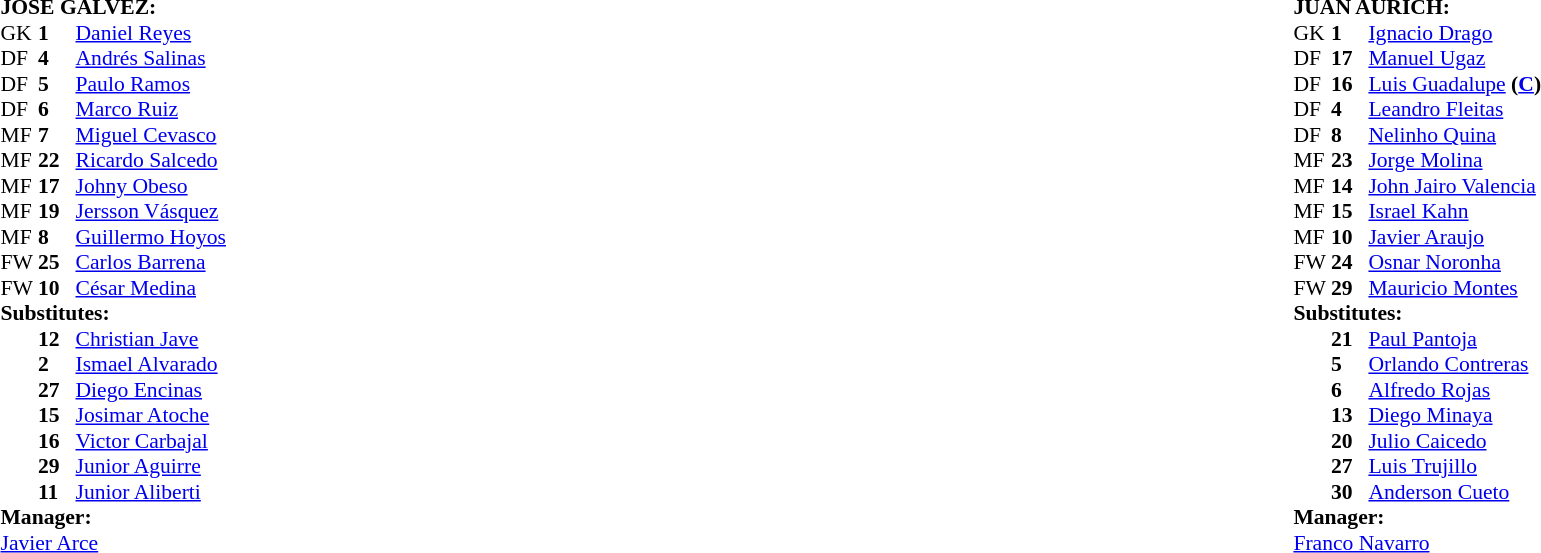<table width="100%">
<tr>
<td valign="top" width="50%"><br><table style="font-size: 90%" cellspacing="0" cellpadding="0">
<tr>
<td colspan="4"><strong>JOSE GALVEZ:</strong></td>
</tr>
<tr>
<th width=25></th>
<th width=25></th>
</tr>
<tr>
<td>GK</td>
<td><strong>1</strong></td>
<td> <a href='#'>Daniel Reyes</a></td>
<td></td>
</tr>
<tr>
<td>DF</td>
<td><strong>4</strong></td>
<td> <a href='#'>Andrés Salinas</a></td>
<td></td>
</tr>
<tr>
<td>DF</td>
<td><strong>5</strong></td>
<td> <a href='#'>Paulo Ramos</a></td>
<td></td>
</tr>
<tr>
<td>DF</td>
<td><strong>6</strong></td>
<td> <a href='#'>Marco Ruiz</a></td>
</tr>
<tr>
<td>MF</td>
<td><strong>7</strong></td>
<td> <a href='#'>Miguel Cevasco</a></td>
</tr>
<tr>
<td>MF</td>
<td><strong>22</strong></td>
<td> <a href='#'>Ricardo Salcedo</a></td>
</tr>
<tr>
<td>MF</td>
<td><strong>17</strong></td>
<td> <a href='#'>Johny Obeso</a></td>
</tr>
<tr>
<td>MF</td>
<td><strong>19</strong></td>
<td> <a href='#'>Jersson Vásquez</a></td>
</tr>
<tr>
<td>MF</td>
<td><strong>8</strong></td>
<td> <a href='#'>Guillermo Hoyos</a></td>
<td></td>
</tr>
<tr>
<td>FW</td>
<td><strong>25</strong></td>
<td> <a href='#'>Carlos Barrena</a></td>
<td></td>
</tr>
<tr>
<td>FW</td>
<td><strong>10</strong></td>
<td> <a href='#'>César Medina</a></td>
<td></td>
</tr>
<tr>
<td colspan=3><strong>Substitutes:</strong></td>
</tr>
<tr>
<td></td>
<td><strong>12</strong></td>
<td> <a href='#'>Christian Jave</a></td>
</tr>
<tr>
<td></td>
<td><strong>2</strong></td>
<td> <a href='#'>Ismael Alvarado</a></td>
</tr>
<tr>
<td></td>
<td><strong>27</strong></td>
<td> <a href='#'>Diego Encinas</a></td>
<td></td>
<td></td>
</tr>
<tr>
<td></td>
<td><strong>15</strong></td>
<td> <a href='#'>Josimar Atoche</a></td>
<td></td>
<td></td>
</tr>
<tr>
<td></td>
<td><strong>16</strong></td>
<td> <a href='#'>Victor Carbajal</a></td>
<td></td>
<td></td>
</tr>
<tr>
<td></td>
<td><strong>29</strong></td>
<td> <a href='#'>Junior Aguirre</a></td>
<td></td>
</tr>
<tr>
<td></td>
<td><strong>11</strong></td>
<td> <a href='#'>Junior Aliberti</a></td>
<td></td>
</tr>
<tr>
<td colspan=3><strong>Manager:</strong></td>
</tr>
<tr>
<td colspan=4> <a href='#'>Javier Arce</a></td>
</tr>
</table>
</td>
<td><br><table style="font-size: 90%" cellspacing="0" cellpadding="0" align=center>
<tr>
<td colspan="4"><strong>JUAN AURICH:</strong></td>
</tr>
<tr>
<th width=25></th>
<th width=25></th>
</tr>
<tr>
<td>GK</td>
<td><strong>1</strong></td>
<td> <a href='#'>Ignacio Drago</a></td>
</tr>
<tr>
<td>DF</td>
<td><strong>17</strong></td>
<td> <a href='#'>Manuel Ugaz</a></td>
</tr>
<tr>
<td>DF</td>
<td><strong>16</strong></td>
<td> <a href='#'>Luis Guadalupe</a> <strong>(<a href='#'>C</a>)</strong></td>
</tr>
<tr>
<td>DF</td>
<td><strong>4</strong></td>
<td> <a href='#'>Leandro Fleitas</a></td>
</tr>
<tr>
<td>DF</td>
<td><strong>8</strong></td>
<td> <a href='#'>Nelinho Quina</a></td>
<td></td>
</tr>
<tr>
<td>MF</td>
<td><strong>23</strong></td>
<td> <a href='#'>Jorge Molina</a></td>
<td></td>
</tr>
<tr>
<td>MF</td>
<td><strong>14</strong></td>
<td> <a href='#'>John Jairo Valencia</a></td>
</tr>
<tr>
<td>MF</td>
<td><strong>15</strong></td>
<td> <a href='#'>Israel Kahn</a></td>
</tr>
<tr>
<td>MF</td>
<td><strong>10</strong></td>
<td> <a href='#'>Javier Araujo</a></td>
<td></td>
</tr>
<tr>
<td>FW</td>
<td><strong>24</strong></td>
<td> <a href='#'>Osnar Noronha</a></td>
<td></td>
</tr>
<tr>
<td>FW</td>
<td><strong>29</strong></td>
<td> <a href='#'>Mauricio Montes</a></td>
</tr>
<tr>
<td colspan=3><strong>Substitutes:</strong></td>
</tr>
<tr>
<td></td>
<td><strong>21</strong></td>
<td> <a href='#'>Paul Pantoja</a></td>
</tr>
<tr>
<td></td>
<td><strong>5</strong></td>
<td> <a href='#'>Orlando Contreras</a></td>
</tr>
<tr>
<td></td>
<td><strong>6</strong></td>
<td> <a href='#'>Alfredo Rojas</a></td>
<td></td>
<td></td>
</tr>
<tr>
<td></td>
<td><strong>13</strong></td>
<td> <a href='#'>Diego Minaya</a></td>
<td></td>
</tr>
<tr>
<td></td>
<td><strong>20</strong></td>
<td> <a href='#'>Julio Caicedo</a></td>
<td></td>
</tr>
<tr>
<td></td>
<td><strong>27</strong></td>
<td> <a href='#'>Luis Trujillo</a></td>
<td></td>
</tr>
<tr>
<td></td>
<td><strong>30</strong></td>
<td> <a href='#'>Anderson Cueto</a></td>
<td></td>
</tr>
<tr>
<td colspan=3><strong>Manager:</strong></td>
</tr>
<tr>
<td colspan=4> <a href='#'>Franco Navarro</a></td>
</tr>
</table>
</td>
</tr>
</table>
